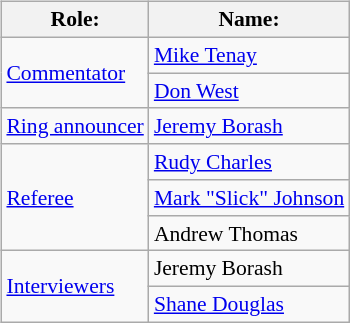<table class=wikitable style="font-size:90%; margin: 0.5em 0 0.5em 1em; float: right; clear: right;">
<tr>
<th>Role:</th>
<th>Name:</th>
</tr>
<tr>
<td rowspan=2><a href='#'>Commentator</a></td>
<td><a href='#'>Mike Tenay</a></td>
</tr>
<tr>
<td><a href='#'>Don West</a></td>
</tr>
<tr>
<td rowspan=1><a href='#'>Ring announcer</a></td>
<td><a href='#'>Jeremy Borash</a></td>
</tr>
<tr>
<td rowspan=3><a href='#'>Referee</a></td>
<td><a href='#'>Rudy Charles</a></td>
</tr>
<tr>
<td><a href='#'>Mark "Slick" Johnson</a></td>
</tr>
<tr>
<td>Andrew Thomas</td>
</tr>
<tr>
<td rowspan=2><a href='#'>Interviewers</a></td>
<td>Jeremy Borash</td>
</tr>
<tr>
<td><a href='#'>Shane Douglas</a></td>
</tr>
</table>
